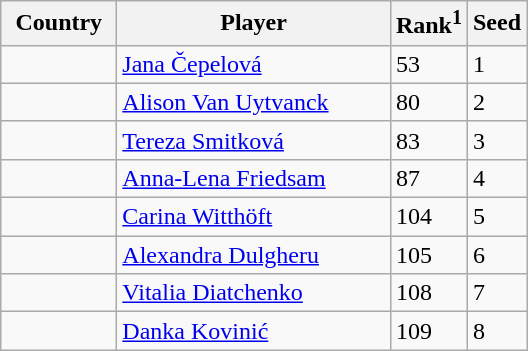<table class="sortable wikitable">
<tr>
<th width="70">Country</th>
<th width="175">Player</th>
<th>Rank<sup>1</sup></th>
<th>Seed</th>
</tr>
<tr>
<td></td>
<td><a href='#'>Jana Čepelová</a></td>
<td>53</td>
<td>1</td>
</tr>
<tr>
<td></td>
<td><a href='#'>Alison Van Uytvanck</a></td>
<td>80</td>
<td>2</td>
</tr>
<tr>
<td></td>
<td><a href='#'>Tereza Smitková</a></td>
<td>83</td>
<td>3</td>
</tr>
<tr>
<td></td>
<td><a href='#'>Anna-Lena Friedsam</a></td>
<td>87</td>
<td>4</td>
</tr>
<tr>
<td></td>
<td><a href='#'>Carina Witthöft</a></td>
<td>104</td>
<td>5</td>
</tr>
<tr>
<td></td>
<td><a href='#'>Alexandra Dulgheru</a></td>
<td>105</td>
<td>6</td>
</tr>
<tr>
<td></td>
<td><a href='#'>Vitalia Diatchenko</a></td>
<td>108</td>
<td>7</td>
</tr>
<tr>
<td></td>
<td><a href='#'>Danka Kovinić</a></td>
<td>109</td>
<td>8</td>
</tr>
</table>
